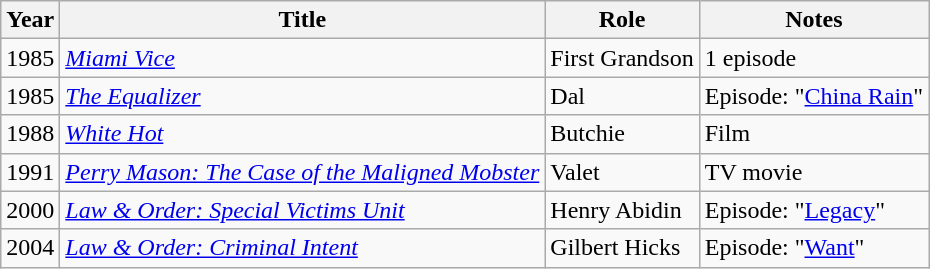<table class="wikitable sortable">
<tr>
<th>Year</th>
<th>Title</th>
<th>Role</th>
<th>Notes</th>
</tr>
<tr>
<td>1985</td>
<td><em><a href='#'>Miami Vice</a></em></td>
<td>First Grandson</td>
<td>1 episode</td>
</tr>
<tr>
<td>1985</td>
<td><em><a href='#'>The Equalizer</a></em></td>
<td>Dal</td>
<td>Episode: "<a href='#'>China Rain</a>"</td>
</tr>
<tr>
<td>1988</td>
<td><em><a href='#'>White Hot</a></em></td>
<td>Butchie</td>
<td>Film</td>
</tr>
<tr>
<td>1991</td>
<td><em><a href='#'>Perry Mason: The Case of the Maligned Mobster</a></em></td>
<td>Valet</td>
<td>TV movie</td>
</tr>
<tr>
<td>2000</td>
<td><em><a href='#'>Law & Order: Special Victims Unit</a></em></td>
<td>Henry Abidin</td>
<td>Episode: "<a href='#'>Legacy</a>"</td>
</tr>
<tr>
<td>2004</td>
<td><em><a href='#'>Law & Order: Criminal Intent</a></em></td>
<td>Gilbert Hicks</td>
<td>Episode: "<a href='#'>Want</a>"</td>
</tr>
</table>
